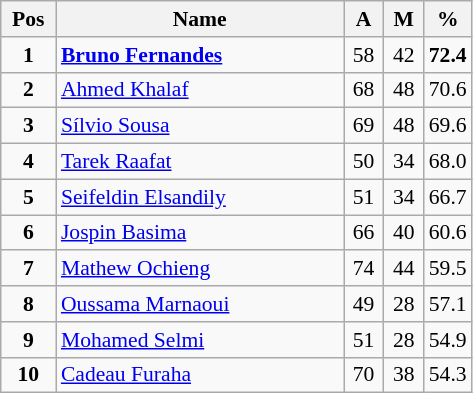<table class="wikitable" style="text-align:center; font-size:90%;">
<tr>
<th width=30px>Pos</th>
<th width=185px>Name</th>
<th width=20px>A</th>
<th width=20px>M</th>
<th width=25px>%</th>
</tr>
<tr>
<td><strong>1</strong></td>
<td align=left> <strong><a href='#'>Bruno Fernandes</a></strong></td>
<td>58</td>
<td>42</td>
<td><strong>72.4</strong></td>
</tr>
<tr>
<td><strong>2</strong></td>
<td align=left> <a href='#'>Ahmed Khalaf</a></td>
<td>68</td>
<td>48</td>
<td>70.6</td>
</tr>
<tr>
<td><strong>3</strong></td>
<td align=left> <a href='#'>Sílvio Sousa</a></td>
<td>69</td>
<td>48</td>
<td>69.6</td>
</tr>
<tr>
<td><strong>4</strong></td>
<td align=left> <a href='#'>Tarek Raafat</a></td>
<td>50</td>
<td>34</td>
<td>68.0</td>
</tr>
<tr>
<td><strong>5</strong></td>
<td align=left> <a href='#'>Seifeldin Elsandily</a></td>
<td>51</td>
<td>34</td>
<td align=center>66.7</td>
</tr>
<tr>
<td><strong>6</strong></td>
<td align=left> <a href='#'>Jospin Basima</a></td>
<td>66</td>
<td>40</td>
<td>60.6</td>
</tr>
<tr>
<td><strong>7</strong></td>
<td align=left> <a href='#'>Mathew Ochieng</a></td>
<td>74</td>
<td>44</td>
<td>59.5</td>
</tr>
<tr>
<td><strong>8</strong></td>
<td align=left> <a href='#'>Oussama Marnaoui</a></td>
<td>49</td>
<td>28</td>
<td>57.1</td>
</tr>
<tr>
<td><strong>9</strong></td>
<td align=left> <a href='#'>Mohamed Selmi</a></td>
<td>51</td>
<td>28</td>
<td>54.9</td>
</tr>
<tr>
<td><strong>10</strong></td>
<td align=left> <a href='#'>Cadeau Furaha</a></td>
<td>70</td>
<td>38</td>
<td>54.3</td>
</tr>
</table>
